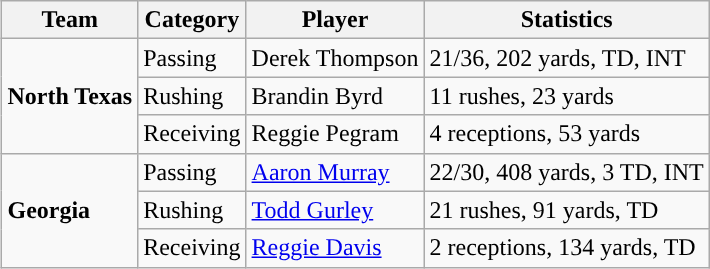<table class="wikitable" style="float: right;">
<tr>
<th>Team</th>
<th>Category</th>
<th>Player</th>
<th>Statistics</th>
</tr>
<tr>
<td rowspan=3><strong>North Texas</strong></td>
<td>Passing</td>
<td>Derek Thompson</td>
<td>21/36, 202 yards, TD, INT</td>
</tr>
<tr>
<td>Rushing</td>
<td>Brandin Byrd</td>
<td>11 rushes, 23 yards</td>
</tr>
<tr>
<td>Receiving</td>
<td>Reggie Pegram</td>
<td>4 receptions, 53 yards</td>
</tr>
<tr>
<td rowspan=3><strong>Georgia</strong></td>
<td>Passing</td>
<td><a href='#'>Aaron Murray</a></td>
<td>22/30, 408 yards, 3 TD, INT</td>
</tr>
<tr>
<td>Rushing</td>
<td><a href='#'>Todd Gurley</a></td>
<td>21 rushes, 91 yards, TD</td>
</tr>
<tr>
<td>Receiving</td>
<td><a href='#'>Reggie Davis</a></td>
<td>2 receptions, 134 yards, TD</td>
</tr>
</table>
